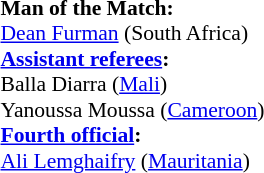<table width=50% style="font-size: 90%">
<tr>
<td><br><strong>Man of the Match:</strong>
<br><a href='#'>Dean Furman</a> (South Africa)<br><strong><a href='#'>Assistant referees</a>:</strong>
<br>Balla Diarra (<a href='#'>Mali</a>)
<br>Yanoussa Moussa (<a href='#'>Cameroon</a>)
<br><strong><a href='#'>Fourth official</a>:</strong>
<br><a href='#'>Ali Lemghaifry</a> (<a href='#'>Mauritania</a>)</td>
</tr>
</table>
